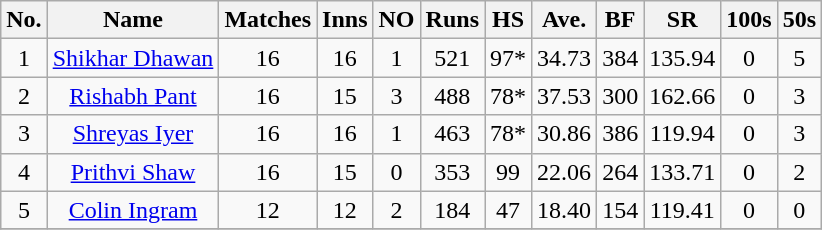<table class="wikitable sortable" style="text-align: center;">
<tr>
<th>No.</th>
<th>Name</th>
<th>Matches</th>
<th>Inns</th>
<th>NO</th>
<th>Runs</th>
<th>HS</th>
<th>Ave.</th>
<th>BF</th>
<th>SR</th>
<th>100s</th>
<th>50s</th>
</tr>
<tr>
<td>1</td>
<td><a href='#'>Shikhar Dhawan</a></td>
<td>16</td>
<td>16</td>
<td>1</td>
<td>521</td>
<td>97*</td>
<td>34.73</td>
<td>384</td>
<td>135.94</td>
<td>0</td>
<td>5</td>
</tr>
<tr>
<td>2</td>
<td><a href='#'>Rishabh Pant</a></td>
<td>16</td>
<td>15</td>
<td>3</td>
<td>488</td>
<td>78*</td>
<td>37.53</td>
<td>300</td>
<td>162.66</td>
<td>0</td>
<td>3</td>
</tr>
<tr>
<td>3</td>
<td><a href='#'>Shreyas Iyer</a></td>
<td>16</td>
<td>16</td>
<td>1</td>
<td>463</td>
<td>78*</td>
<td>30.86</td>
<td>386</td>
<td>119.94</td>
<td>0</td>
<td>3</td>
</tr>
<tr>
<td>4</td>
<td><a href='#'>Prithvi Shaw</a></td>
<td>16</td>
<td>15</td>
<td>0</td>
<td>353</td>
<td>99</td>
<td>22.06</td>
<td>264</td>
<td>133.71</td>
<td>0</td>
<td>2</td>
</tr>
<tr>
<td>5</td>
<td><a href='#'>Colin Ingram</a></td>
<td>12</td>
<td>12</td>
<td>2</td>
<td>184</td>
<td>47</td>
<td>18.40</td>
<td>154</td>
<td>119.41</td>
<td>0</td>
<td>0</td>
</tr>
<tr>
</tr>
</table>
